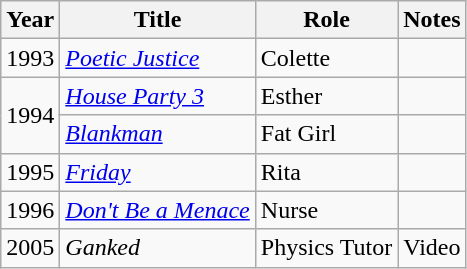<table class="wikitable plainrowheaders sortable" style="margin-right: 0;">
<tr>
<th scope="col">Year</th>
<th scope="col">Title</th>
<th scope="col">Role</th>
<th scope="col" class="unsortable">Notes</th>
</tr>
<tr>
<td>1993</td>
<td><em><a href='#'>Poetic Justice</a></em></td>
<td>Colette</td>
<td></td>
</tr>
<tr>
<td rowspan=2>1994</td>
<td><em><a href='#'>House Party 3</a></em></td>
<td>Esther</td>
<td></td>
</tr>
<tr>
<td><em><a href='#'>Blankman</a></em></td>
<td>Fat Girl</td>
<td></td>
</tr>
<tr>
<td>1995</td>
<td><em><a href='#'>Friday</a></em></td>
<td>Rita</td>
<td></td>
</tr>
<tr>
<td>1996</td>
<td><em><a href='#'>Don't Be a Menace</a></em></td>
<td>Nurse</td>
<td></td>
</tr>
<tr>
<td>2005</td>
<td><em>Ganked</em></td>
<td>Physics Tutor</td>
<td>Video</td>
</tr>
</table>
